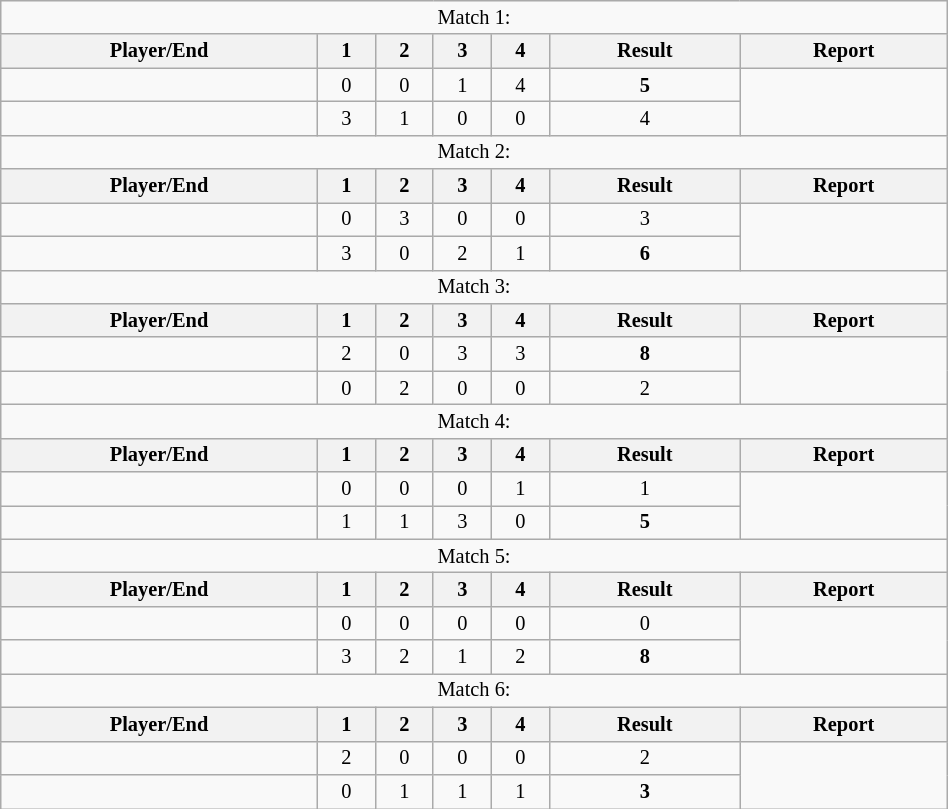<table class="wikitable" style=font-size:85%;text-align:center;width:50%>
<tr>
<td colspan="7">Match 1:</td>
</tr>
<tr>
<th>Player/End</th>
<th>1</th>
<th>2</th>
<th>3</th>
<th>4</th>
<th>Result</th>
<th>Report</th>
</tr>
<tr>
<td align=left></td>
<td>0</td>
<td>0</td>
<td>1</td>
<td>4</td>
<td><strong>5</strong></td>
<td rowspan="2"></td>
</tr>
<tr>
<td align=left></td>
<td>3</td>
<td>1</td>
<td>0</td>
<td>0</td>
<td>4</td>
</tr>
<tr>
<td colspan="7">Match 2:</td>
</tr>
<tr>
<th>Player/End</th>
<th>1</th>
<th>2</th>
<th>3</th>
<th>4</th>
<th>Result</th>
<th>Report</th>
</tr>
<tr>
<td align=left></td>
<td>0</td>
<td>3</td>
<td>0</td>
<td>0</td>
<td>3</td>
<td rowspan="2"></td>
</tr>
<tr>
<td align=left></td>
<td>3</td>
<td>0</td>
<td>2</td>
<td>1</td>
<td><strong>6</strong></td>
</tr>
<tr>
<td colspan="7">Match 3:</td>
</tr>
<tr>
<th>Player/End</th>
<th>1</th>
<th>2</th>
<th>3</th>
<th>4</th>
<th>Result</th>
<th>Report</th>
</tr>
<tr>
<td align=left><strong></strong></td>
<td>2</td>
<td>0</td>
<td>3</td>
<td>3</td>
<td><strong>8</strong></td>
<td rowspan="2"></td>
</tr>
<tr>
<td align=left></td>
<td>0</td>
<td>2</td>
<td>0</td>
<td>0</td>
<td>2</td>
</tr>
<tr>
<td colspan="7">Match 4:</td>
</tr>
<tr>
<th>Player/End</th>
<th>1</th>
<th>2</th>
<th>3</th>
<th>4</th>
<th>Result</th>
<th>Report</th>
</tr>
<tr>
<td align=left></td>
<td>0</td>
<td>0</td>
<td>0</td>
<td>1</td>
<td>1</td>
<td rowspan="2"></td>
</tr>
<tr>
<td align=left><strong></strong></td>
<td>1</td>
<td>1</td>
<td>3</td>
<td>0</td>
<td><strong>5</strong></td>
</tr>
<tr>
<td colspan="7">Match 5:</td>
</tr>
<tr>
<th>Player/End</th>
<th>1</th>
<th>2</th>
<th>3</th>
<th>4</th>
<th>Result</th>
<th>Report</th>
</tr>
<tr>
<td align=left></td>
<td>0</td>
<td>0</td>
<td>0</td>
<td>0</td>
<td>0</td>
<td rowspan="2"></td>
</tr>
<tr>
<td align=left><strong></strong></td>
<td>3</td>
<td>2</td>
<td>1</td>
<td>2</td>
<td><strong>8</strong></td>
</tr>
<tr>
<td colspan="7">Match 6:</td>
</tr>
<tr>
<th>Player/End</th>
<th>1</th>
<th>2</th>
<th>3</th>
<th>4</th>
<th>Result</th>
<th>Report</th>
</tr>
<tr>
<td align=left></td>
<td>2</td>
<td>0</td>
<td>0</td>
<td>0</td>
<td>2</td>
<td rowspan="2"></td>
</tr>
<tr>
<td align=left><strong></strong></td>
<td>0</td>
<td>1</td>
<td>1</td>
<td>1</td>
<td><strong>3</strong></td>
</tr>
</table>
